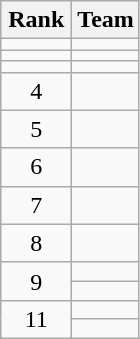<table class="wikitable" style="text-align: center;">
<tr>
<th width=40>Rank</th>
<th>Team</th>
</tr>
<tr>
<td></td>
<td align=left></td>
</tr>
<tr>
<td></td>
<td align=left></td>
</tr>
<tr>
<td></td>
<td align=left></td>
</tr>
<tr>
<td>4</td>
<td align=left></td>
</tr>
<tr>
<td>5</td>
<td align=left></td>
</tr>
<tr>
<td>6</td>
<td align=left></td>
</tr>
<tr>
<td>7</td>
<td align=left></td>
</tr>
<tr>
<td>8</td>
<td align=left></td>
</tr>
<tr>
<td rowspan=2>9</td>
<td align=left></td>
</tr>
<tr>
<td align=left></td>
</tr>
<tr>
<td rowspan=2>11</td>
<td align=left></td>
</tr>
<tr>
<td align=left></td>
</tr>
</table>
